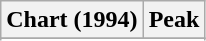<table class="wikitable sortable">
<tr>
<th>Chart (1994)</th>
<th>Peak</th>
</tr>
<tr>
</tr>
<tr>
</tr>
<tr>
</tr>
</table>
